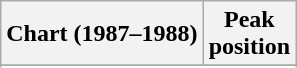<table class="wikitable sortable plainrowheaders" style="text-align:center">
<tr>
<th scope="col">Chart (1987–1988)</th>
<th scope="col">Peak<br>position</th>
</tr>
<tr>
</tr>
<tr>
</tr>
</table>
